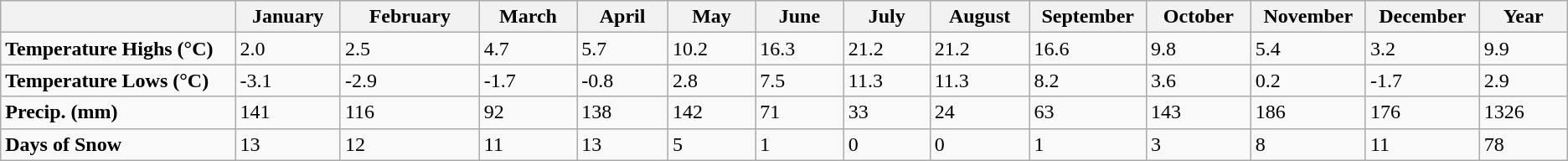<table class="wikitable">
<tr>
<th style="width:290px;"></th>
<th style="width:100px;">January</th>
<th style="width:150px;">February</th>
<th style="width:100px;">March</th>
<th style="width:100px;">April</th>
<th style="width:100px;">May</th>
<th style="width:100px;">June</th>
<th style="width:100px;">July</th>
<th style="width:100px;">August</th>
<th style="width:100px;">September</th>
<th style="width:100px;">October</th>
<th style="width:100px;">November</th>
<th style="width:100px;">December</th>
<th style="width:100px;">Year</th>
</tr>
<tr>
<td><strong>Temperature Highs (°C)</strong></td>
<td>2.0</td>
<td>2.5</td>
<td>4.7</td>
<td>5.7</td>
<td>10.2</td>
<td>16.3</td>
<td>21.2</td>
<td>21.2</td>
<td>16.6</td>
<td>9.8</td>
<td>5.4</td>
<td>3.2</td>
<td>9.9</td>
</tr>
<tr>
<td><strong>Temperature Lows (°C)</strong></td>
<td>-3.1</td>
<td>-2.9</td>
<td>-1.7</td>
<td>-0.8</td>
<td>2.8</td>
<td>7.5</td>
<td>11.3</td>
<td>11.3</td>
<td>8.2</td>
<td>3.6</td>
<td>0.2</td>
<td>-1.7</td>
<td>2.9</td>
</tr>
<tr>
<td><strong>Precip. (mm)</strong></td>
<td>141</td>
<td>116</td>
<td>92</td>
<td>138</td>
<td>142</td>
<td>71</td>
<td>33</td>
<td>24</td>
<td>63</td>
<td>143</td>
<td>186</td>
<td>176</td>
<td>1326</td>
</tr>
<tr>
<td><strong>Days of Snow</strong></td>
<td>13</td>
<td>12</td>
<td>11</td>
<td>13</td>
<td>5</td>
<td>1</td>
<td>0</td>
<td>0</td>
<td>1</td>
<td>3</td>
<td>8</td>
<td>11</td>
<td>78</td>
</tr>
</table>
